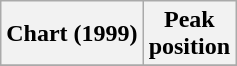<table class="wikitable plainrowheaders" style="text-align:center">
<tr>
<th>Chart (1999)</th>
<th>Peak<br>position</th>
</tr>
<tr>
</tr>
</table>
